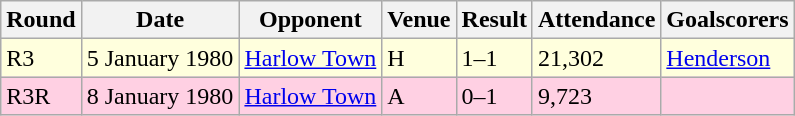<table class="wikitable">
<tr>
<th>Round</th>
<th>Date</th>
<th>Opponent</th>
<th>Venue</th>
<th>Result</th>
<th>Attendance</th>
<th>Goalscorers</th>
</tr>
<tr style="background-color: #ffffdd;">
<td>R3</td>
<td>5 January 1980</td>
<td><a href='#'>Harlow Town</a></td>
<td>H</td>
<td>1–1</td>
<td>21,302</td>
<td><a href='#'>Henderson</a></td>
</tr>
<tr style="background-color: #ffd0e3;">
<td>R3R</td>
<td>8 January 1980</td>
<td><a href='#'>Harlow Town</a></td>
<td>A</td>
<td>0–1</td>
<td>9,723</td>
<td></td>
</tr>
</table>
